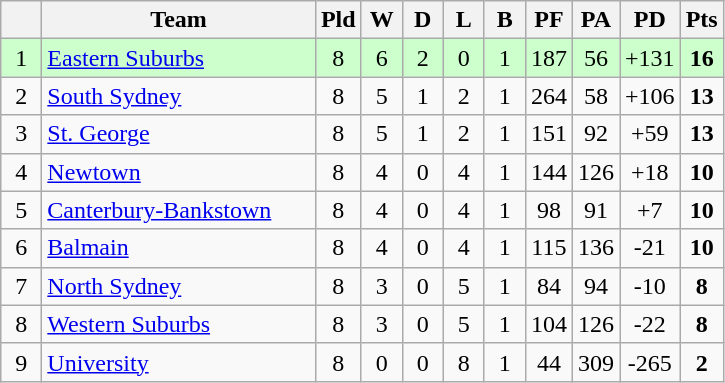<table class="wikitable" style="text-align:center;">
<tr>
<th width=20 abbr="Position"></th>
<th width=175>Team</th>
<th width=20 abbr="Played">Pld</th>
<th width=20 abbr="Won">W</th>
<th width=20 abbr="Drawn">D</th>
<th width=20 abbr="Lost">L</th>
<th width=20 abbr="Bye">B</th>
<th width=20 abbr="Points for">PF</th>
<th width=20 abbr="Points against">PA</th>
<th width=20 abbr="Points difference">PD</th>
<th width=20 abbr="Points">Pts</th>
</tr>
<tr style="background: #ccffcc;">
<td>1</td>
<td style="text-align:left;"> <a href='#'>Eastern Suburbs</a></td>
<td>8</td>
<td>6</td>
<td>2</td>
<td>0</td>
<td>1</td>
<td>187</td>
<td>56</td>
<td>+131</td>
<td><strong>16</strong></td>
</tr>
<tr>
<td>2</td>
<td style="text-align:left;"> <a href='#'>South Sydney</a></td>
<td>8</td>
<td>5</td>
<td>1</td>
<td>2</td>
<td>1</td>
<td>264</td>
<td>58</td>
<td>+106</td>
<td><strong>13</strong></td>
</tr>
<tr>
<td>3</td>
<td style="text-align:left;"> <a href='#'>St. George</a></td>
<td>8</td>
<td>5</td>
<td>1</td>
<td>2</td>
<td>1</td>
<td>151</td>
<td>92</td>
<td>+59</td>
<td><strong>13</strong></td>
</tr>
<tr>
<td>4</td>
<td style="text-align:left;"> <a href='#'>Newtown</a></td>
<td>8</td>
<td>4</td>
<td>0</td>
<td>4</td>
<td>1</td>
<td>144</td>
<td>126</td>
<td>+18</td>
<td><strong>10</strong></td>
</tr>
<tr>
<td>5</td>
<td style="text-align:left;"> <a href='#'>Canterbury-Bankstown</a></td>
<td>8</td>
<td>4</td>
<td>0</td>
<td>4</td>
<td>1</td>
<td>98</td>
<td>91</td>
<td>+7</td>
<td><strong>10</strong></td>
</tr>
<tr>
<td>6</td>
<td style="text-align:left;"> <a href='#'>Balmain</a></td>
<td>8</td>
<td>4</td>
<td>0</td>
<td>4</td>
<td>1</td>
<td>115</td>
<td>136</td>
<td>-21</td>
<td><strong>10</strong></td>
</tr>
<tr>
<td>7</td>
<td style="text-align:left;"> <a href='#'>North Sydney</a></td>
<td>8</td>
<td>3</td>
<td>0</td>
<td>5</td>
<td>1</td>
<td>84</td>
<td>94</td>
<td>-10</td>
<td><strong>8</strong></td>
</tr>
<tr>
<td>8</td>
<td style="text-align:left;"> <a href='#'>Western Suburbs</a></td>
<td>8</td>
<td>3</td>
<td>0</td>
<td>5</td>
<td>1</td>
<td>104</td>
<td>126</td>
<td>-22</td>
<td><strong>8</strong></td>
</tr>
<tr>
<td>9</td>
<td style="text-align:left;"> <a href='#'>University</a></td>
<td>8</td>
<td>0</td>
<td>0</td>
<td>8</td>
<td>1</td>
<td>44</td>
<td>309</td>
<td>-265</td>
<td><strong>2</strong></td>
</tr>
</table>
